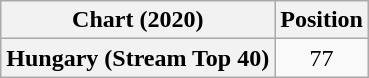<table class="wikitable plainrowheaders" style="text-align:center">
<tr>
<th scope="col">Chart (2020)</th>
<th scope="col">Position</th>
</tr>
<tr>
<th scope="row">Hungary (Stream Top 40)</th>
<td>77</td>
</tr>
</table>
